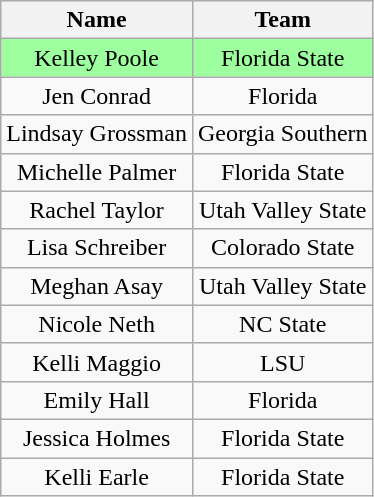<table class="wikitable" style="text-align:center">
<tr>
<th>Name</th>
<th>Team</th>
</tr>
<tr bgcolor="#9eff9e">
<td>Kelley Poole</td>
<td>Florida State</td>
</tr>
<tr>
<td>Jen Conrad</td>
<td>Florida</td>
</tr>
<tr>
<td>Lindsay Grossman</td>
<td>Georgia Southern</td>
</tr>
<tr>
<td>Michelle Palmer</td>
<td>Florida State</td>
</tr>
<tr>
<td>Rachel Taylor</td>
<td>Utah Valley State</td>
</tr>
<tr>
<td>Lisa Schreiber</td>
<td>Colorado State</td>
</tr>
<tr>
<td>Meghan Asay</td>
<td>Utah Valley State</td>
</tr>
<tr>
<td>Nicole Neth</td>
<td>NC State</td>
</tr>
<tr>
<td>Kelli Maggio</td>
<td>LSU</td>
</tr>
<tr>
<td>Emily Hall</td>
<td>Florida</td>
</tr>
<tr>
<td>Jessica Holmes</td>
<td>Florida State</td>
</tr>
<tr>
<td>Kelli Earle</td>
<td>Florida State</td>
</tr>
</table>
